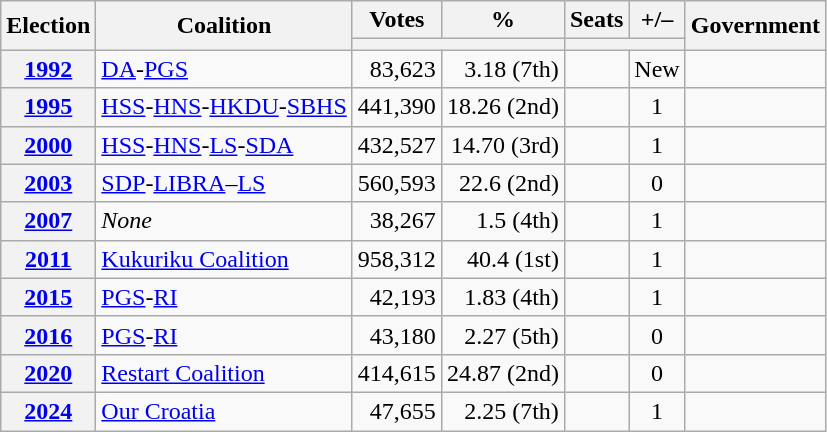<table class="wikitable" style="text-align: left;">
<tr>
<th rowspan=2>Election</th>
<th rowspan=2>Coalition</th>
<th>Votes</th>
<th>%</th>
<th>Seats</th>
<th>+/–</th>
<th rowspan=2>Government</th>
</tr>
<tr>
<th colspan="2"></th>
<th colspan=2></th>
</tr>
<tr>
<th><a href='#'>1992</a></th>
<td><a href='#'>DA</a>-<a href='#'>PGS</a></td>
<td align=right>83,623</td>
<td align=right>3.18 (7th)</td>
<td></td>
<td align=center>New</td>
<td></td>
</tr>
<tr>
<th><a href='#'>1995</a></th>
<td><a href='#'>HSS</a>-<a href='#'>HNS</a>-<a href='#'>HKDU</a>-<a href='#'>SBHS</a></td>
<td align=right>441,390</td>
<td align=right>18.26 (2nd)</td>
<td></td>
<td align=center> 1</td>
<td></td>
</tr>
<tr>
<th><a href='#'>2000</a></th>
<td><a href='#'>HSS</a>-<a href='#'>HNS</a>-<a href='#'>LS</a>-<a href='#'>SDA</a></td>
<td align=right>432,527</td>
<td align=right>14.70 (3rd)</td>
<td></td>
<td align=center> 1</td>
<td></td>
</tr>
<tr>
<th><a href='#'>2003</a></th>
<td><a href='#'>SDP</a>-<a href='#'>LIBRA</a>–<a href='#'>LS</a></td>
<td align=right>560,593</td>
<td align=right>22.6 (2nd)</td>
<td></td>
<td align=center> 0</td>
<td></td>
</tr>
<tr>
<th><a href='#'>2007</a></th>
<td><em>None</em></td>
<td align=right>38,267</td>
<td align=right>1.5 (4th)</td>
<td></td>
<td align=center> 1</td>
<td></td>
</tr>
<tr>
<th><a href='#'>2011</a></th>
<td><a href='#'>Kukuriku Coalition</a></td>
<td align=right>958,312</td>
<td align=right>40.4 (1st)</td>
<td></td>
<td align=center> 1</td>
<td></td>
</tr>
<tr>
<th><a href='#'>2015</a></th>
<td><a href='#'>PGS</a>-<a href='#'>RI</a></td>
<td align=right>42,193</td>
<td align=right>1.83 (4th)</td>
<td></td>
<td align=center> 1</td>
<td></td>
</tr>
<tr>
<th><a href='#'>2016</a></th>
<td><a href='#'>PGS</a>-<a href='#'>RI</a></td>
<td align=right>43,180</td>
<td align=right>2.27 (5th)</td>
<td></td>
<td align=center> 0</td>
<td></td>
</tr>
<tr>
<th><a href='#'>2020</a></th>
<td><a href='#'>Restart Coalition</a></td>
<td align=right>414,615</td>
<td align=right>24.87 (2nd)</td>
<td></td>
<td align=center> 0</td>
<td></td>
</tr>
<tr>
<th><a href='#'>2024</a></th>
<td align=left><a href='#'>Our Croatia</a></td>
<td align=right>47,655</td>
<td align=right>2.25 (7th)</td>
<td></td>
<td align=center> 1</td>
<td></td>
</tr>
</table>
